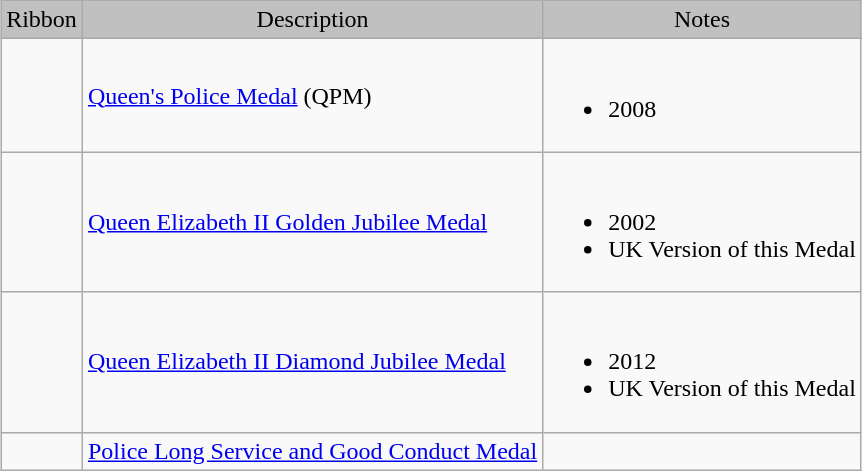<table class="wikitable" style="margin:1em auto;">
<tr style="background:silver;" align="center">
<td>Ribbon</td>
<td>Description</td>
<td>Notes</td>
</tr>
<tr>
<td></td>
<td><a href='#'>Queen's Police Medal</a> (QPM)</td>
<td><br><ul><li>2008</li></ul></td>
</tr>
<tr>
<td></td>
<td><a href='#'>Queen Elizabeth II Golden Jubilee Medal</a></td>
<td><br><ul><li>2002</li><li>UK Version of this Medal</li></ul></td>
</tr>
<tr>
<td></td>
<td><a href='#'>Queen Elizabeth II Diamond Jubilee Medal</a></td>
<td><br><ul><li>2012</li><li>UK Version of this Medal</li></ul></td>
</tr>
<tr>
<td></td>
<td><a href='#'>Police Long Service and Good Conduct Medal</a></td>
<td></td>
</tr>
</table>
